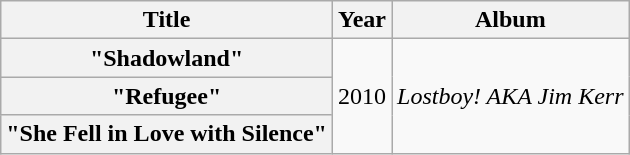<table class="wikitable plainrowheaders" style="text-align:center">
<tr>
<th scope="col">Title</th>
<th scope="col">Year</th>
<th scope="col">Album</th>
</tr>
<tr>
<th scope="row">"Shadowland"</th>
<td rowspan="3">2010</td>
<td rowspan="3"><em>Lostboy! AKA Jim Kerr</em></td>
</tr>
<tr>
<th scope="row">"Refugee"</th>
</tr>
<tr>
<th scope="row">"She Fell in Love with Silence"</th>
</tr>
</table>
